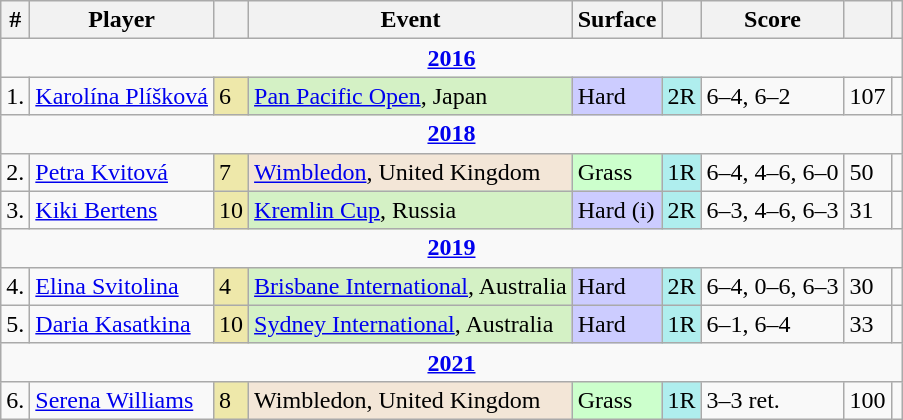<table class="wikitable sortable">
<tr>
<th class="unsortable">#</th>
<th>Player</th>
<th></th>
<th>Event</th>
<th>Surface</th>
<th class="unsortable"></th>
<th class="unsortable">Score</th>
<th class="unsortable"></th>
<th class="unsortable"></th>
</tr>
<tr>
<td colspan="9" style="text-align:center"><strong><a href='#'>2016</a></strong></td>
</tr>
<tr>
<td>1.</td>
<td> <a href='#'>Karolína Plíšková</a></td>
<td style="background:#eee8aa;">6</td>
<td bgcolor="d4f1c5"><a href='#'>Pan Pacific Open</a>, Japan</td>
<td bgcolor="CCCCFF">Hard</td>
<td bgcolor="afeeee">2R</td>
<td>6–4, 6–2</td>
<td>107</td>
<td></td>
</tr>
<tr>
<td colspan="9" style="text-align:center"><strong><a href='#'>2018</a></strong></td>
</tr>
<tr>
<td>2.</td>
<td> <a href='#'>Petra Kvitová</a></td>
<td style="background:#eee8aa;">7</td>
<td bgcolor="f3e6d7"><a href='#'>Wimbledon</a>, United Kingdom</td>
<td bgcolor="ccffcc">Grass</td>
<td bgcolor="afeeee">1R</td>
<td>6–4, 4–6, 6–0</td>
<td>50</td>
<td></td>
</tr>
<tr>
<td>3.</td>
<td> <a href='#'>Kiki Bertens</a></td>
<td style="background:#eee8aa;">10</td>
<td bgcolor="d4f1c5"><a href='#'>Kremlin Cup</a>, Russia</td>
<td bgcolor="CCCCFF">Hard (i)</td>
<td bgcolor="afeeee">2R</td>
<td>6–3, 4–6, 6–3</td>
<td>31</td>
<td></td>
</tr>
<tr>
<td colspan="9" style="text-align:center"><strong><a href='#'>2019</a></strong></td>
</tr>
<tr>
<td>4.</td>
<td> <a href='#'>Elina Svitolina</a></td>
<td style="background:#eee8aa;">4</td>
<td bgcolor="d4f1c5"><a href='#'>Brisbane International</a>, Australia</td>
<td bgcolor="CCCCFF">Hard</td>
<td bgcolor="afeeee">2R</td>
<td>6–4, 0–6, 6–3</td>
<td>30</td>
<td></td>
</tr>
<tr>
<td>5.</td>
<td> <a href='#'>Daria Kasatkina</a></td>
<td style="background:#eee8aa;">10</td>
<td bgcolor="d4f1c5"><a href='#'>Sydney International</a>, Australia</td>
<td bgcolor="CCCCFF">Hard</td>
<td bgcolor="afeeee">1R</td>
<td>6–1, 6–4</td>
<td>33</td>
<td></td>
</tr>
<tr>
<td colspan="9" style="text-align:center"><strong><a href='#'>2021</a></strong></td>
</tr>
<tr>
<td>6.</td>
<td> <a href='#'>Serena Williams</a></td>
<td style="background:#eee8aa;">8</td>
<td bgcolor="f3e6d7">Wimbledon, United Kingdom</td>
<td bgcolor="ccffcc">Grass</td>
<td bgcolor="afeeee">1R</td>
<td>3–3 ret.</td>
<td>100</td>
<td></td>
</tr>
</table>
